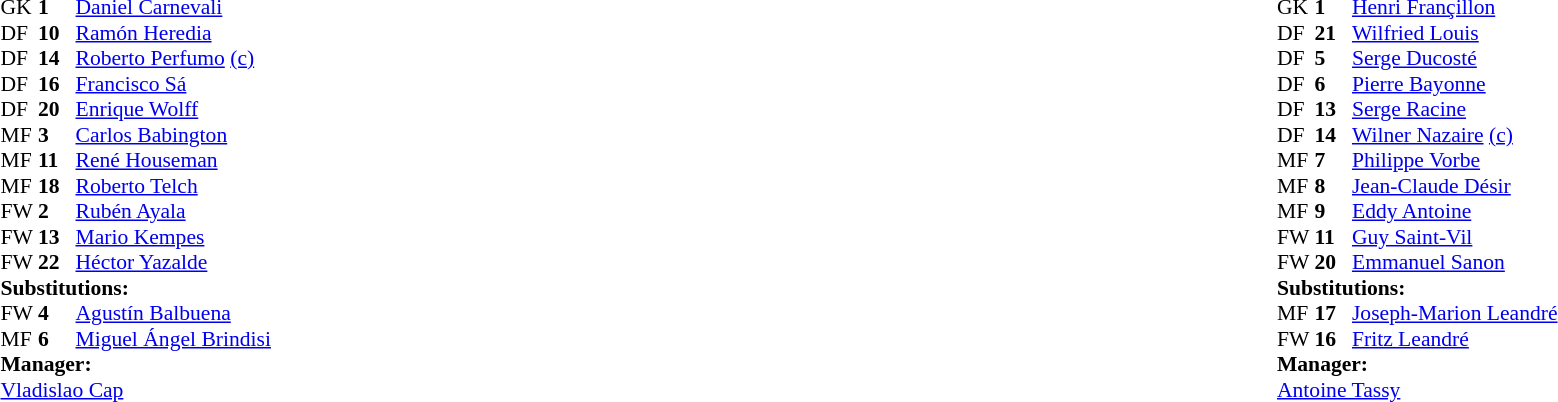<table width="100%">
<tr>
<td valign="top" width="50%"><br><table style="font-size: 90%" cellspacing="0" cellpadding="0">
<tr>
<td colspan="4"></td>
</tr>
<tr>
<th width="25"></th>
<th width="25"></th>
</tr>
<tr>
<td>GK</td>
<td><strong>1</strong></td>
<td><a href='#'>Daniel Carnevali</a></td>
</tr>
<tr>
<td>DF</td>
<td><strong>10</strong></td>
<td><a href='#'>Ramón Heredia</a></td>
<td></td>
</tr>
<tr>
<td>DF</td>
<td><strong>14</strong></td>
<td><a href='#'>Roberto Perfumo</a> <a href='#'>(c)</a></td>
</tr>
<tr>
<td>DF</td>
<td><strong>16</strong></td>
<td><a href='#'>Francisco Sá</a></td>
</tr>
<tr>
<td>DF</td>
<td><strong>20</strong></td>
<td><a href='#'>Enrique Wolff</a></td>
</tr>
<tr>
<td>MF</td>
<td><strong>3</strong></td>
<td><a href='#'>Carlos Babington</a></td>
<td></td>
</tr>
<tr>
<td>MF</td>
<td><strong>11</strong></td>
<td><a href='#'>René Houseman</a></td>
<td></td>
<td></td>
</tr>
<tr>
<td>MF</td>
<td><strong>18</strong></td>
<td><a href='#'>Roberto Telch</a></td>
</tr>
<tr>
<td>FW</td>
<td><strong>2</strong></td>
<td><a href='#'>Rubén Ayala</a></td>
</tr>
<tr>
<td>FW</td>
<td><strong>13</strong></td>
<td><a href='#'>Mario Kempes</a></td>
<td></td>
<td></td>
</tr>
<tr>
<td>FW</td>
<td><strong>22</strong></td>
<td><a href='#'>Héctor Yazalde</a></td>
</tr>
<tr>
<td colspan=3><strong>Substitutions:</strong></td>
</tr>
<tr>
<td>FW</td>
<td><strong>4</strong></td>
<td><a href='#'>Agustín Balbuena</a></td>
<td></td>
<td></td>
</tr>
<tr>
<td>MF</td>
<td><strong>6</strong></td>
<td><a href='#'>Miguel Ángel Brindisi</a></td>
<td></td>
<td></td>
</tr>
<tr>
<td colspan=3><strong>Manager:</strong></td>
</tr>
<tr>
<td colspan="4"><a href='#'>Vladislao Cap</a></td>
</tr>
</table>
</td>
<td valign="top" width="50%"><br><table style="font-size: 90%" cellspacing="0" cellpadding="0" align=center>
<tr>
<td colspan="4"></td>
</tr>
<tr>
<th width="25"></th>
<th width="25"></th>
</tr>
<tr>
<td>GK</td>
<td><strong>1</strong></td>
<td><a href='#'>Henri Françillon</a></td>
</tr>
<tr>
<td>DF</td>
<td><strong>21</strong></td>
<td><a href='#'>Wilfried Louis</a></td>
</tr>
<tr>
<td>DF</td>
<td><strong>5</strong></td>
<td><a href='#'>Serge Ducosté</a></td>
</tr>
<tr>
<td>DF</td>
<td><strong>6</strong></td>
<td><a href='#'>Pierre Bayonne</a></td>
</tr>
<tr>
<td>DF</td>
<td><strong>13</strong></td>
<td><a href='#'>Serge Racine</a></td>
</tr>
<tr>
<td>DF</td>
<td><strong>14</strong></td>
<td><a href='#'>Wilner Nazaire</a> <a href='#'>(c)</a></td>
<td></td>
<td></td>
</tr>
<tr>
<td>MF</td>
<td><strong>7</strong></td>
<td><a href='#'>Philippe Vorbe</a></td>
</tr>
<tr>
<td>MF</td>
<td><strong>8</strong></td>
<td><a href='#'>Jean-Claude Désir</a></td>
</tr>
<tr>
<td>MF</td>
<td><strong>9</strong></td>
<td><a href='#'>Eddy Antoine</a></td>
</tr>
<tr>
<td>FW</td>
<td><strong>11</strong></td>
<td><a href='#'>Guy Saint-Vil</a></td>
<td></td>
<td></td>
</tr>
<tr>
<td>FW</td>
<td><strong>20</strong></td>
<td><a href='#'>Emmanuel Sanon</a></td>
</tr>
<tr>
<td colspan=3><strong>Substitutions:</strong></td>
</tr>
<tr>
<td>MF</td>
<td><strong>17</strong></td>
<td><a href='#'>Joseph-Marion Leandré</a></td>
<td></td>
<td></td>
</tr>
<tr>
<td>FW</td>
<td><strong>16</strong></td>
<td><a href='#'>Fritz Leandré</a></td>
<td></td>
<td></td>
</tr>
<tr>
<td colspan=3><strong>Manager:</strong></td>
</tr>
<tr>
<td colspan="4"><a href='#'>Antoine Tassy</a></td>
</tr>
</table>
</td>
</tr>
</table>
